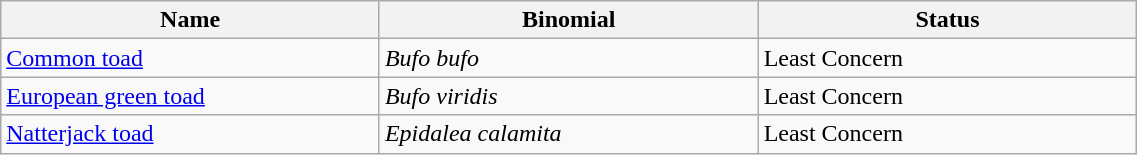<table width=60% class="wikitable">
<tr>
<th width=20%>Name</th>
<th width=20%>Binomial</th>
<th width=20%>Status</th>
</tr>
<tr>
<td><a href='#'>Common toad</a><br></td>
<td><em>Bufo bufo</em></td>
<td>Least Concern</td>
</tr>
<tr>
<td><a href='#'>European green toad</a><br></td>
<td><em>Bufo viridis</em></td>
<td>Least Concern</td>
</tr>
<tr>
<td><a href='#'>Natterjack toad</a><br></td>
<td><em>Epidalea calamita</em></td>
<td>Least Concern</td>
</tr>
</table>
